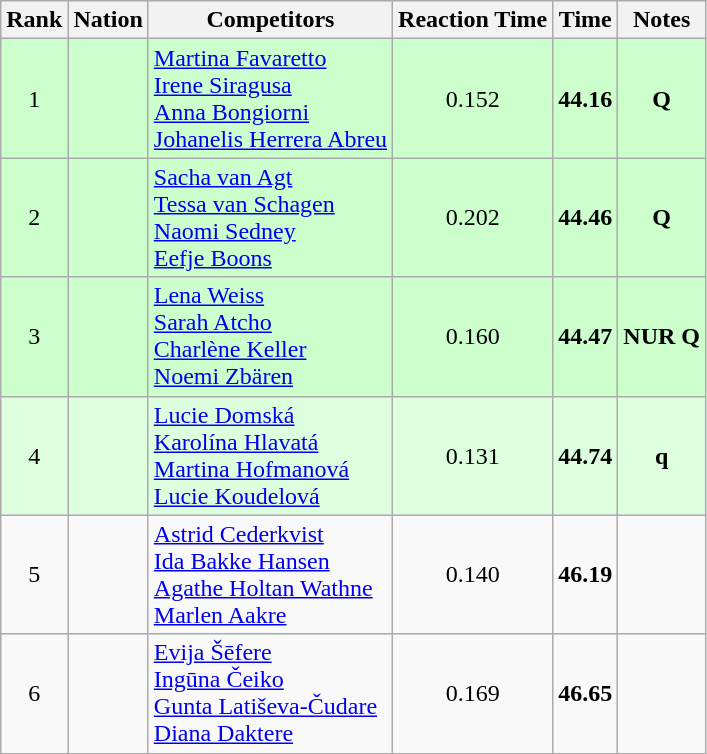<table class="wikitable sortable" style="text-align:center">
<tr>
<th>Rank</th>
<th>Nation</th>
<th>Competitors</th>
<th>Reaction Time</th>
<th>Time</th>
<th>Notes</th>
</tr>
<tr bgcolor=ccffcc>
<td>1</td>
<td align=left></td>
<td align=left><a href='#'>Martina Favaretto</a><br><a href='#'>Irene Siragusa</a><br><a href='#'>Anna Bongiorni</a><br><a href='#'>Johanelis Herrera Abreu</a><br></td>
<td>0.152</td>
<td><strong>44.16</strong></td>
<td><strong>Q</strong></td>
</tr>
<tr bgcolor=ccffcc>
<td>2</td>
<td align=left></td>
<td align=left><a href='#'>Sacha van Agt</a><br><a href='#'>Tessa van Schagen</a><br><a href='#'>Naomi Sedney</a><br><a href='#'>Eefje Boons</a><br></td>
<td>0.202</td>
<td><strong>44.46</strong></td>
<td><strong>Q</strong></td>
</tr>
<tr bgcolor=ccffcc>
<td>3</td>
<td align=left></td>
<td align=left><a href='#'>Lena Weiss</a><br><a href='#'>Sarah Atcho</a><br><a href='#'>Charlène Keller</a><br><a href='#'>Noemi Zbären</a><br></td>
<td>0.160</td>
<td><strong>44.47</strong></td>
<td><strong>NUR Q</strong></td>
</tr>
<tr bgcolor=ddffdd>
<td>4</td>
<td align=left></td>
<td align=left><a href='#'>Lucie Domská</a><br><a href='#'>Karolína Hlavatá</a><br><a href='#'>Martina Hofmanová</a><br><a href='#'>Lucie Koudelová</a><br></td>
<td>0.131</td>
<td><strong>44.74</strong></td>
<td><strong>q</strong></td>
</tr>
<tr>
<td>5</td>
<td align=left></td>
<td align=left><a href='#'>Astrid Cederkvist</a><br><a href='#'>Ida Bakke Hansen</a><br><a href='#'>Agathe Holtan Wathne</a><br><a href='#'>Marlen Aakre</a><br></td>
<td>0.140</td>
<td><strong>46.19</strong></td>
<td></td>
</tr>
<tr>
<td>6</td>
<td align=left></td>
<td align=left><a href='#'>Evija Šēfere</a><br><a href='#'>Ingūna Čeiko</a><br><a href='#'>Gunta Latiševa-Čudare</a><br><a href='#'>Diana Daktere</a><br></td>
<td>0.169</td>
<td><strong>46.65</strong></td>
<td></td>
</tr>
</table>
